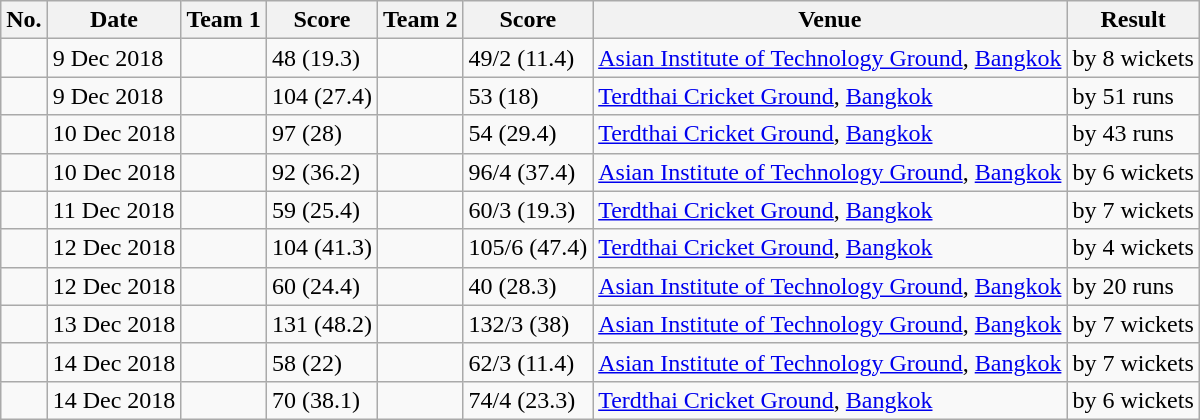<table class="wikitable">
<tr>
<th>No.</th>
<th>Date</th>
<th>Team 1</th>
<th>Score</th>
<th>Team 2</th>
<th>Score</th>
<th>Venue</th>
<th>Result</th>
</tr>
<tr>
<td></td>
<td>9 Dec 2018</td>
<td></td>
<td>48 (19.3)</td>
<td></td>
<td>49/2 (11.4)</td>
<td><a href='#'>Asian Institute of Technology Ground</a>, <a href='#'>Bangkok</a></td>
<td> by 8 wickets</td>
</tr>
<tr>
<td></td>
<td>9 Dec 2018</td>
<td></td>
<td>104 (27.4)</td>
<td></td>
<td>53 (18)</td>
<td><a href='#'>Terdthai Cricket Ground</a>, <a href='#'>Bangkok</a></td>
<td> by 51 runs</td>
</tr>
<tr>
<td></td>
<td>10 Dec 2018</td>
<td></td>
<td>97 (28)</td>
<td></td>
<td>54 (29.4)</td>
<td><a href='#'>Terdthai Cricket Ground</a>, <a href='#'>Bangkok</a></td>
<td> by 43 runs</td>
</tr>
<tr>
<td></td>
<td>10 Dec 2018</td>
<td></td>
<td>92 (36.2)</td>
<td></td>
<td>96/4 (37.4)</td>
<td><a href='#'>Asian Institute of Technology Ground</a>, <a href='#'>Bangkok</a></td>
<td> by 6 wickets</td>
</tr>
<tr>
<td></td>
<td>11 Dec 2018</td>
<td></td>
<td>59 (25.4)</td>
<td></td>
<td>60/3 (19.3)</td>
<td><a href='#'>Terdthai Cricket Ground</a>, <a href='#'>Bangkok</a></td>
<td> by 7 wickets</td>
</tr>
<tr>
<td></td>
<td>12 Dec 2018</td>
<td></td>
<td>104 (41.3)</td>
<td></td>
<td>105/6 (47.4)</td>
<td><a href='#'>Terdthai Cricket Ground</a>, <a href='#'>Bangkok</a></td>
<td> by 4 wickets</td>
</tr>
<tr>
<td></td>
<td>12 Dec 2018</td>
<td></td>
<td>60 (24.4)</td>
<td></td>
<td>40 (28.3)</td>
<td><a href='#'>Asian Institute of Technology Ground</a>, <a href='#'>Bangkok</a></td>
<td> by 20 runs</td>
</tr>
<tr>
<td></td>
<td>13 Dec 2018</td>
<td></td>
<td>131 (48.2)</td>
<td></td>
<td>132/3 (38)</td>
<td><a href='#'>Asian Institute of Technology Ground</a>, <a href='#'>Bangkok</a></td>
<td> by 7 wickets</td>
</tr>
<tr>
<td></td>
<td>14 Dec 2018</td>
<td></td>
<td>58 (22)</td>
<td></td>
<td>62/3 (11.4)</td>
<td><a href='#'>Asian Institute of Technology Ground</a>, <a href='#'>Bangkok</a></td>
<td> by 7 wickets</td>
</tr>
<tr>
<td></td>
<td>14 Dec 2018</td>
<td></td>
<td>70 (38.1)</td>
<td></td>
<td>74/4 (23.3)</td>
<td><a href='#'>Terdthai Cricket Ground</a>, <a href='#'>Bangkok</a></td>
<td> by 6 wickets</td>
</tr>
</table>
